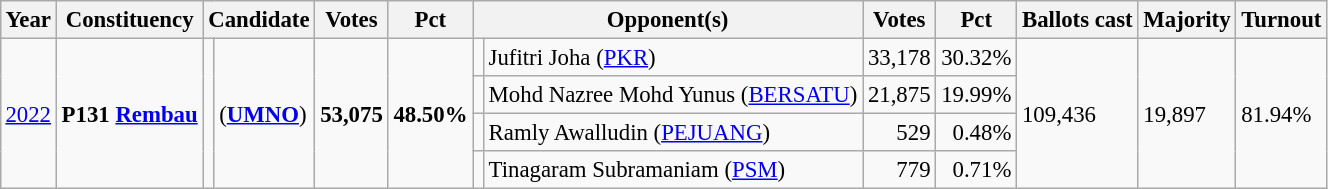<table class="wikitable" style="margin:0.5em ; font-size:95%">
<tr>
<th>Year</th>
<th>Constituency</th>
<th colspan=2>Candidate</th>
<th>Votes</th>
<th>Pct</th>
<th colspan=2>Opponent(s)</th>
<th>Votes</th>
<th>Pct</th>
<th>Ballots cast</th>
<th>Majority</th>
<th>Turnout</th>
</tr>
<tr>
<td rowspan="4"><a href='#'>2022</a></td>
<td rowspan="4"><strong>P131 <a href='#'>Rembau</a></strong></td>
<td rowspan="4" ></td>
<td rowspan="4"> (<a href='#'><strong>UMNO</strong></a>)</td>
<td rowspan="4" align="right"><strong>53,075</strong></td>
<td rowspan="4"><strong>48.50%</strong></td>
<td></td>
<td>Jufitri Joha (<a href='#'>PKR</a>)</td>
<td align="right">33,178</td>
<td>30.32%</td>
<td rowspan="4">109,436</td>
<td rowspan="4">19,897</td>
<td rowspan="4">81.94%</td>
</tr>
<tr>
<td bgcolor=></td>
<td>Mohd Nazree Mohd Yunus (<a href='#'>BERSATU</a>)</td>
<td align="right">21,875</td>
<td>19.99%</td>
</tr>
<tr>
<td bgcolor=></td>
<td>Ramly Awalludin (<a href='#'>PEJUANG</a>)</td>
<td align="right">529</td>
<td align=right>0.48%</td>
</tr>
<tr>
<td bgcolor=></td>
<td>Tinagaram Subramaniam (<a href='#'>PSM</a>)</td>
<td align="right">779</td>
<td align=right>0.71%</td>
</tr>
</table>
